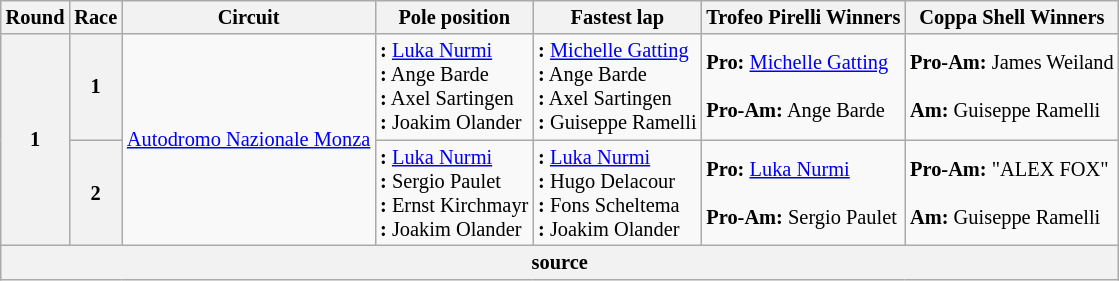<table class="wikitable" style="font-size: 85%;">
<tr>
<th>Round</th>
<th>Race</th>
<th>Circuit</th>
<th>Pole position</th>
<th>Fastest lap</th>
<th>Trofeo Pirelli Winners</th>
<th>Coppa Shell Winners</th>
</tr>
<tr>
<th rowspan=2>1</th>
<th>1</th>
<td rowspan=2> <a href='#'>Autodromo Nazionale Monza</a></td>
<td><strong>:</strong>  <a href='#'>Luka Nurmi</a><br><strong>:</strong>  Ange Barde<br><strong>:</strong>  Axel Sartingen<br><strong>:</strong>  Joakim Olander</td>
<td><strong>:</strong>  <a href='#'>Michelle Gatting</a><br><strong>:</strong>  Ange Barde<br><strong>:</strong>  Axel Sartingen<br><strong>:</strong>  Guiseppe Ramelli</td>
<td><strong>Pro:</strong>  <a href='#'>Michelle Gatting</a><br><br><strong>Pro-Am:</strong> Ange Barde<br> </td>
<td><strong>Pro-Am:</strong>  James Weiland<br><br><strong>Am:</strong>  Guiseppe Ramelli<br></td>
</tr>
<tr>
<th>2</th>
<td><strong>:</strong>  <a href='#'>Luka Nurmi</a><br><strong>:</strong>  Sergio Paulet<br><strong>:</strong>  Ernst Kirchmayr<br><strong>:</strong>  Joakim Olander</td>
<td><strong>:</strong>  <a href='#'>Luka Nurmi</a><br><strong>:</strong>  Hugo Delacour<br><strong>:</strong>  Fons Scheltema<br><strong>:</strong>  Joakim Olander</td>
<td><strong>Pro:</strong>  <a href='#'>Luka Nurmi</a><br><br><strong>Pro-Am:</strong> Sergio Paulet<br> </td>
<td><strong>Pro-Am:</strong>  "ALEX FOX"<br><br><strong>Am:</strong>  Guiseppe Ramelli<br></td>
</tr>
<tr>
<th colspan=7>source </th>
</tr>
</table>
